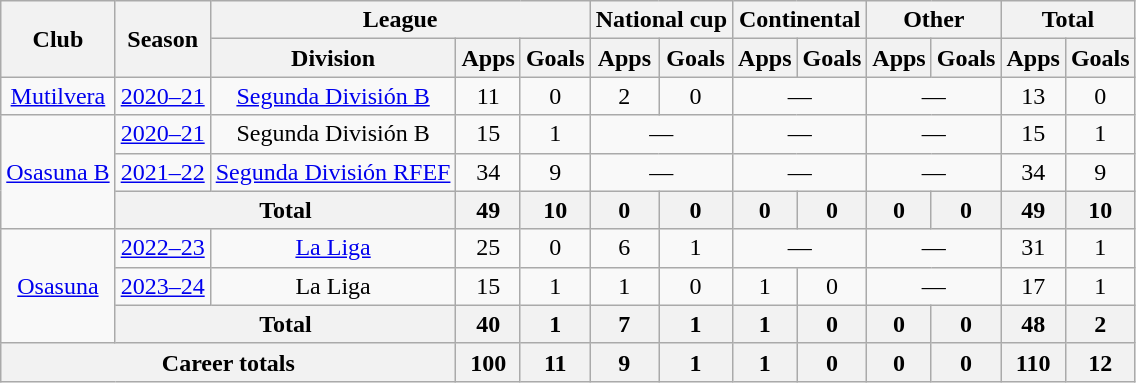<table class="wikitable" style="text-align:center">
<tr>
<th rowspan="2">Club</th>
<th rowspan="2">Season</th>
<th colspan="3">League</th>
<th colspan="2">National cup</th>
<th colspan="2">Continental</th>
<th colspan="2">Other</th>
<th colspan="2">Total</th>
</tr>
<tr>
<th>Division</th>
<th>Apps</th>
<th>Goals</th>
<th>Apps</th>
<th>Goals</th>
<th>Apps</th>
<th>Goals</th>
<th>Apps</th>
<th>Goals</th>
<th>Apps</th>
<th>Goals</th>
</tr>
<tr>
<td><a href='#'>Mutilvera</a></td>
<td><a href='#'>2020–21</a></td>
<td><a href='#'>Segunda División B</a></td>
<td>11</td>
<td>0</td>
<td>2</td>
<td>0</td>
<td colspan="2">—</td>
<td colspan="2">—</td>
<td>13</td>
<td>0</td>
</tr>
<tr>
<td rowspan="3"><a href='#'>Osasuna B</a></td>
<td><a href='#'>2020–21</a></td>
<td>Segunda División B</td>
<td>15</td>
<td>1</td>
<td colspan="2">—</td>
<td colspan="2">—</td>
<td colspan="2">—</td>
<td>15</td>
<td>1</td>
</tr>
<tr>
<td><a href='#'>2021–22</a></td>
<td><a href='#'>Segunda División RFEF</a></td>
<td>34</td>
<td>9</td>
<td colspan="2">—</td>
<td colspan="2">—</td>
<td colspan="2">—</td>
<td>34</td>
<td>9</td>
</tr>
<tr>
<th colspan="2">Total</th>
<th>49</th>
<th>10</th>
<th>0</th>
<th>0</th>
<th>0</th>
<th>0</th>
<th>0</th>
<th>0</th>
<th>49</th>
<th>10</th>
</tr>
<tr>
<td rowspan="3"><a href='#'>Osasuna</a></td>
<td><a href='#'>2022–23</a></td>
<td><a href='#'>La Liga</a></td>
<td>25</td>
<td>0</td>
<td>6</td>
<td>1</td>
<td colspan="2">—</td>
<td colspan="2">—</td>
<td>31</td>
<td>1</td>
</tr>
<tr>
<td><a href='#'>2023–24</a></td>
<td>La Liga</td>
<td>15</td>
<td>1</td>
<td>1</td>
<td>0</td>
<td>1</td>
<td>0</td>
<td colspan="2">—</td>
<td>17</td>
<td>1</td>
</tr>
<tr>
<th colspan="2">Total</th>
<th>40</th>
<th>1</th>
<th>7</th>
<th>1</th>
<th>1</th>
<th>0</th>
<th>0</th>
<th>0</th>
<th>48</th>
<th>2</th>
</tr>
<tr>
<th colspan="3">Career totals</th>
<th>100</th>
<th>11</th>
<th>9</th>
<th>1</th>
<th>1</th>
<th>0</th>
<th>0</th>
<th>0</th>
<th>110</th>
<th>12</th>
</tr>
</table>
